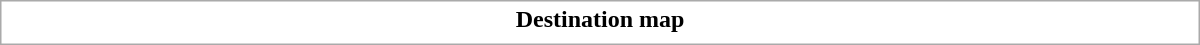<table class="collapsible collapsed" style="border:1px #aaa solid; width:50em; margin:0.2em auto">
<tr>
<th>Destination map</th>
</tr>
<tr>
<td></td>
</tr>
</table>
